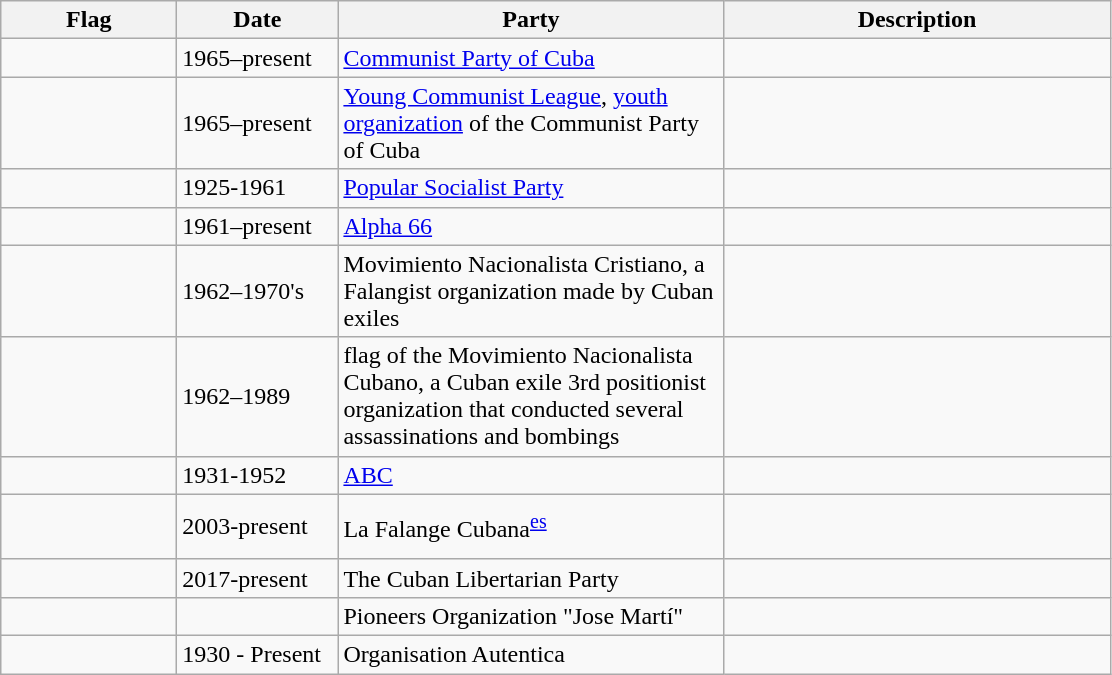<table class="wikitable">
<tr>
<th width="110">Flag</th>
<th width="100">Date</th>
<th width="250">Party</th>
<th width="250">Description</th>
</tr>
<tr>
<td></td>
<td>1965–present</td>
<td><a href='#'>Communist Party of Cuba</a></td>
<td></td>
</tr>
<tr>
<td></td>
<td>1965–present</td>
<td><a href='#'>Young Communist League</a>, <a href='#'>youth organization</a> of the Communist Party of Cuba</td>
<td></td>
</tr>
<tr>
<td></td>
<td>1925-1961</td>
<td><a href='#'>Popular Socialist Party</a></td>
<td></td>
</tr>
<tr>
<td></td>
<td>1961–present</td>
<td><a href='#'>Alpha 66</a></td>
<td></td>
</tr>
<tr>
<td></td>
<td>1962–1970's</td>
<td>Movimiento Nacionalista Cristiano, a Falangist organization made by Cuban exiles</td>
<td></td>
</tr>
<tr>
<td></td>
<td>1962–1989</td>
<td>flag of the Movimiento Nacionalista Cubano, a Cuban exile 3rd positionist organization that conducted several assassinations and bombings</td>
<td></td>
</tr>
<tr>
<td></td>
<td>1931-1952</td>
<td><a href='#'>ABC</a></td>
<td></td>
</tr>
<tr>
<td><br> <br></td>
<td>2003-present</td>
<td>La Falange Cubana<sup><a href='#'>es</a></sup></td>
<td></td>
</tr>
<tr>
<td></td>
<td>2017-present</td>
<td>The Cuban Libertarian Party</td>
<td></td>
</tr>
<tr>
<td></td>
<td></td>
<td>Pioneers Organization "Jose Martí"</td>
<td></td>
</tr>
<tr>
<td></td>
<td>1930 - Present</td>
<td>Organisation Autentica</td>
<td></td>
</tr>
</table>
